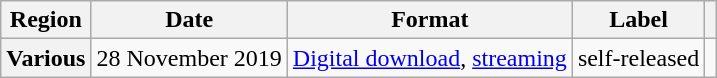<table class="wikitable plainrowheaders" style="text-align:center">
<tr>
<th>Region</th>
<th>Date</th>
<th>Format</th>
<th>Label</th>
<th></th>
</tr>
<tr>
<th scope="row">Various</th>
<td>28 November 2019</td>
<td><a href='#'>Digital download</a>, <a href='#'>streaming</a></td>
<td>self-released</td>
<td></td>
</tr>
</table>
